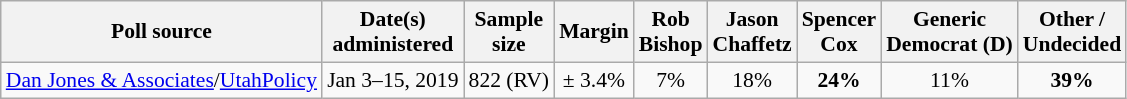<table class="wikitable" style="font-size:90%;text-align:center;">
<tr>
<th>Poll source</th>
<th>Date(s)<br>administered</th>
<th>Sample<br>size</th>
<th>Margin<br></th>
<th>Rob<br>Bishop</th>
<th>Jason<br>Chaffetz</th>
<th>Spencer<br>Cox</th>
<th>Generic<br>Democrat (D)</th>
<th>Other /<br>Undecided</th>
</tr>
<tr>
<td style="text-align:left;"><a href='#'>Dan Jones & Associates</a>/<a href='#'>UtahPolicy</a></td>
<td>Jan 3–15, 2019</td>
<td>822 (RV)</td>
<td>± 3.4%</td>
<td>7%</td>
<td>18%</td>
<td><strong>24%</strong></td>
<td>11%</td>
<td><strong>39%</strong></td>
</tr>
</table>
